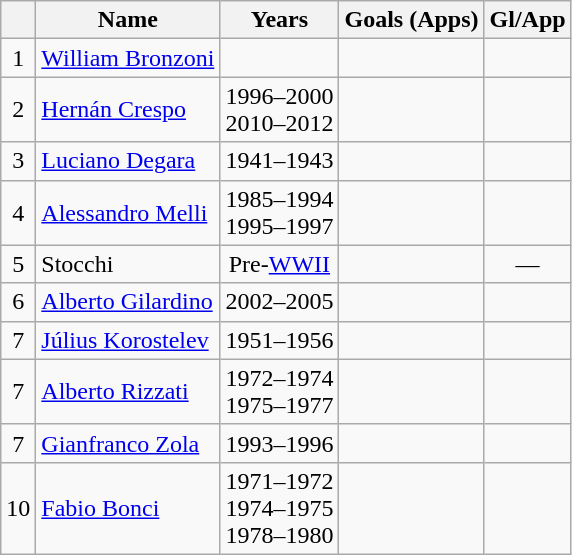<table class="wikitable sortable" style="text-align: center">
<tr>
<th></th>
<th>Name</th>
<th>Years</th>
<th>Goals (Apps)</th>
<th>Gl/App</th>
</tr>
<tr>
<td>1</td>
<td align="left"> <a href='#'>William Bronzoni</a></td>
<td></td>
<td></td>
<td></td>
</tr>
<tr>
<td>2</td>
<td align="left"> <a href='#'>Hernán Crespo</a></td>
<td>1996–2000<br>2010–2012</td>
<td></td>
<td></td>
</tr>
<tr>
<td>3</td>
<td align="left"> <a href='#'>Luciano Degara</a></td>
<td>1941–1943</td>
<td></td>
<td></td>
</tr>
<tr>
<td>4</td>
<td align="left"> <a href='#'>Alessandro Melli</a></td>
<td>1985–1994<br>1995–1997</td>
<td></td>
<td></td>
</tr>
<tr>
<td>5</td>
<td align="left"> Stocchi</td>
<td>Pre-<a href='#'>WWII</a></td>
<td></td>
<td>—</td>
</tr>
<tr>
<td>6</td>
<td align="left"> <a href='#'>Alberto Gilardino</a></td>
<td>2002–2005</td>
<td></td>
<td></td>
</tr>
<tr>
<td>7</td>
<td align="left"> <a href='#'>Július Korostelev</a></td>
<td>1951–1956</td>
<td></td>
<td></td>
</tr>
<tr>
<td>7</td>
<td align="left"> <a href='#'>Alberto Rizzati</a></td>
<td>1972–1974<br>1975–1977</td>
<td></td>
<td></td>
</tr>
<tr>
<td>7</td>
<td align="left"> <a href='#'>Gianfranco Zola</a></td>
<td>1993–1996</td>
<td></td>
<td></td>
</tr>
<tr>
<td>10</td>
<td align="left"> <a href='#'>Fabio Bonci</a></td>
<td>1971–1972<br>1974–1975<br>1978–1980</td>
<td></td>
<td></td>
</tr>
</table>
